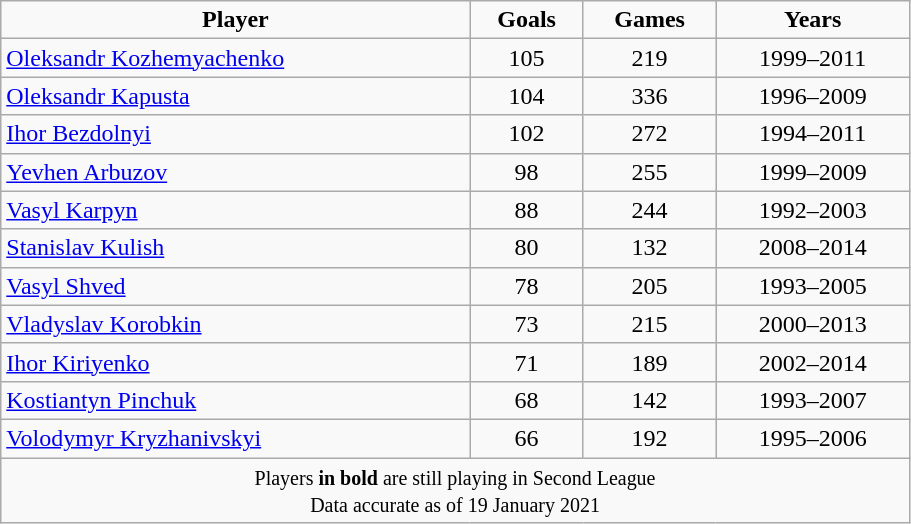<table class="wikitable" style="text-align:center;margin-left:1em;float:left;width:48%;">
<tr>
<td align="center"><strong>Player</strong></td>
<td align="center"><strong>Goals</strong></td>
<td align="center"><strong>Games</strong></td>
<td align="center"><strong>Years</strong></td>
</tr>
<tr>
<td style="text-align:left;"> <a href='#'>Oleksandr Kozhemyachenko</a></td>
<td align="center">105</td>
<td align="center">219</td>
<td align="center">1999–2011</td>
</tr>
<tr>
<td style="text-align:left;"> <a href='#'>Oleksandr Kapusta</a></td>
<td align="center">104</td>
<td align="center">336</td>
<td align="center">1996–2009</td>
</tr>
<tr>
<td style="text-align:left;"> <a href='#'>Ihor Bezdolnyi</a></td>
<td align="center">102</td>
<td align="center">272</td>
<td align="center">1994–2011</td>
</tr>
<tr>
<td style="text-align:left;"> <a href='#'>Yevhen Arbuzov</a></td>
<td align="center">98</td>
<td align="center">255</td>
<td align="center">1999–2009</td>
</tr>
<tr>
<td style="text-align:left;"> <a href='#'>Vasyl Karpyn</a></td>
<td align="center">88</td>
<td align="center">244</td>
<td align="center">1992–2003</td>
</tr>
<tr>
<td style="text-align:left;"> <a href='#'>Stanislav Kulish</a></td>
<td align="center">80</td>
<td align="center">132</td>
<td align="center">2008–2014</td>
</tr>
<tr>
<td style="text-align:left;"> <a href='#'>Vasyl Shved</a></td>
<td align="center">78</td>
<td align="center">205</td>
<td align="center">1993–2005</td>
</tr>
<tr>
<td style="text-align:left;"> <a href='#'>Vladyslav Korobkin</a></td>
<td align="center">73</td>
<td align="center">215</td>
<td align="center">2000–2013</td>
</tr>
<tr>
<td style="text-align:left;"> <a href='#'>Ihor Kiriyenko</a></td>
<td align="center">71</td>
<td align="center">189</td>
<td align="center">2002–2014</td>
</tr>
<tr>
<td style="text-align:left;"> <a href='#'>Kostiantyn Pinchuk</a></td>
<td align="center">68</td>
<td align="center">142</td>
<td align="center">1993–2007</td>
</tr>
<tr>
<td style="text-align:left;"> <a href='#'>Volodymyr Kryzhanivskyi</a></td>
<td align="center">66</td>
<td align="center">192</td>
<td align="center">1995–2006</td>
</tr>
<tr>
<td colspan="5"><small>Players <strong>in bold</strong> are still playing in Second League</small><br><small>Data accurate as of 19 January 2021</small></td>
</tr>
</table>
